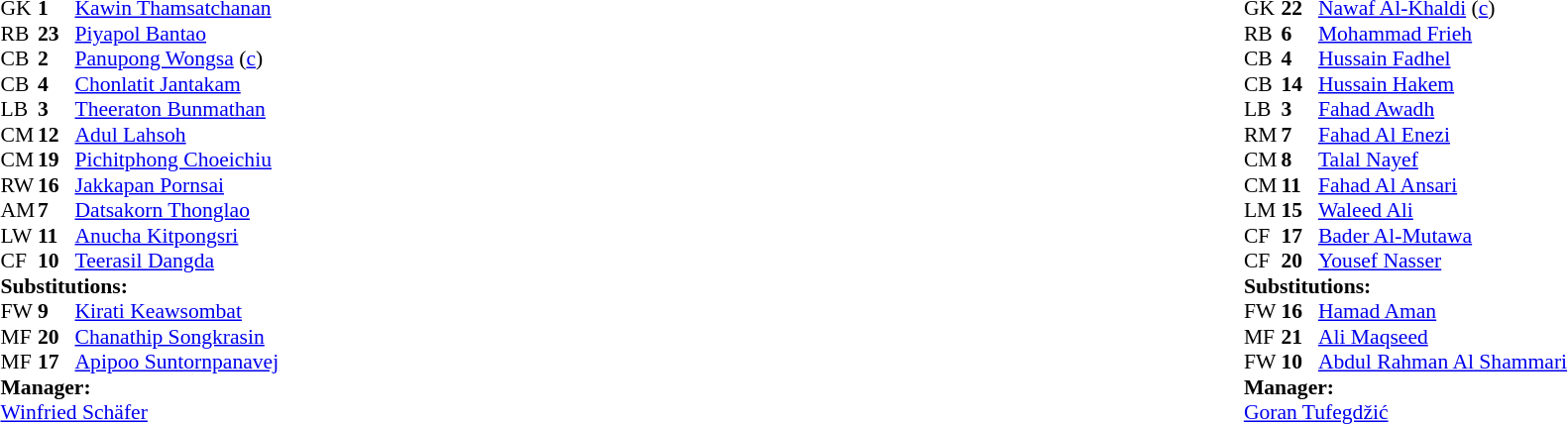<table width="100%">
<tr>
<td valign="top" width="40%"><br><table style="font-size:90%;" cellspacing="0" cellpadding="0">
<tr>
<th width="25"></th>
<th width="25"></th>
</tr>
<tr>
<td>GK</td>
<td><strong>1</strong></td>
<td><a href='#'>Kawin Thamsatchanan</a></td>
</tr>
<tr>
<td>RB</td>
<td><strong>23</strong></td>
<td><a href='#'>Piyapol Bantao</a></td>
</tr>
<tr>
<td>CB</td>
<td><strong>2</strong></td>
<td><a href='#'>Panupong Wongsa</a> (<a href='#'>c</a>)</td>
</tr>
<tr>
<td>CB</td>
<td><strong>4</strong></td>
<td><a href='#'>Chonlatit Jantakam</a></td>
<td></td>
</tr>
<tr>
<td>LB</td>
<td><strong>3</strong></td>
<td><a href='#'>Theeraton Bunmathan</a></td>
</tr>
<tr>
<td>CM</td>
<td><strong>12</strong></td>
<td><a href='#'>Adul Lahsoh</a></td>
<td></td>
<td></td>
</tr>
<tr>
<td>CM</td>
<td><strong>19</strong></td>
<td><a href='#'>Pichitphong Choeichiu</a></td>
</tr>
<tr>
<td>RW</td>
<td><strong>16</strong></td>
<td><a href='#'>Jakkapan Pornsai</a></td>
<td></td>
<td></td>
</tr>
<tr>
<td>AM</td>
<td><strong>7</strong></td>
<td><a href='#'>Datsakorn Thonglao</a></td>
<td></td>
</tr>
<tr>
<td>LW</td>
<td><strong>11</strong></td>
<td><a href='#'>Anucha Kitpongsri</a></td>
<td></td>
<td></td>
</tr>
<tr>
<td>CF</td>
<td><strong>10</strong></td>
<td><a href='#'>Teerasil Dangda</a></td>
</tr>
<tr>
<td colspan=3><strong>Substitutions:</strong></td>
</tr>
<tr>
<td>FW</td>
<td><strong>9</strong></td>
<td><a href='#'>Kirati Keawsombat</a></td>
<td></td>
<td></td>
</tr>
<tr>
<td>MF</td>
<td><strong>20</strong></td>
<td><a href='#'>Chanathip Songkrasin</a></td>
<td></td>
<td></td>
</tr>
<tr>
<td>MF</td>
<td><strong>17</strong></td>
<td><a href='#'>Apipoo Suntornpanavej</a></td>
<td></td>
<td></td>
</tr>
<tr>
<td colspan=3><strong>Manager:</strong></td>
</tr>
<tr>
<td colspan=4> <a href='#'>Winfried Schäfer</a></td>
</tr>
</table>
</td>
<td valign="top"></td>
<td valign="top" width="50%"><br><table style="font-size:90%;" cellspacing="0" cellpadding="0" align="center">
<tr>
<th width=25></th>
<th width=25></th>
</tr>
<tr>
<td>GK</td>
<td><strong>22</strong></td>
<td><a href='#'>Nawaf Al-Khaldi</a> (<a href='#'>c</a>)</td>
</tr>
<tr>
<td>RB</td>
<td><strong>6</strong></td>
<td><a href='#'>Mohammad Frieh</a></td>
</tr>
<tr>
<td>CB</td>
<td><strong>4</strong></td>
<td><a href='#'>Hussain Fadhel</a></td>
<td></td>
</tr>
<tr>
<td>CB</td>
<td><strong>14</strong></td>
<td><a href='#'>Hussain Hakem</a></td>
</tr>
<tr>
<td>LB</td>
<td><strong>3</strong></td>
<td><a href='#'>Fahad Awadh</a></td>
</tr>
<tr>
<td>RM</td>
<td><strong>7</strong></td>
<td><a href='#'>Fahad Al Enezi</a></td>
<td></td>
<td></td>
</tr>
<tr>
<td>CM</td>
<td><strong>8</strong></td>
<td><a href='#'>Talal Nayef</a></td>
</tr>
<tr>
<td>CM</td>
<td><strong>11</strong></td>
<td><a href='#'>Fahad Al Ansari</a></td>
</tr>
<tr>
<td>LM</td>
<td><strong>15</strong></td>
<td><a href='#'>Waleed Ali</a></td>
<td></td>
<td></td>
</tr>
<tr>
<td>CF</td>
<td><strong>17</strong></td>
<td><a href='#'>Bader Al-Mutawa</a></td>
</tr>
<tr>
<td>CF</td>
<td><strong>20</strong></td>
<td><a href='#'>Yousef Nasser</a></td>
<td></td>
<td></td>
</tr>
<tr>
<td colspan=3><strong>Substitutions:</strong></td>
</tr>
<tr>
<td>FW</td>
<td><strong>16</strong></td>
<td><a href='#'>Hamad Aman</a></td>
<td></td>
<td></td>
</tr>
<tr>
<td>MF</td>
<td><strong>21</strong></td>
<td><a href='#'>Ali Maqseed</a></td>
<td></td>
<td></td>
</tr>
<tr>
<td>FW</td>
<td><strong>10</strong></td>
<td><a href='#'>Abdul Rahman Al Shammari</a></td>
<td></td>
<td></td>
</tr>
<tr>
<td colspan=3><strong>Manager:</strong></td>
</tr>
<tr>
<td colspan=4> <a href='#'>Goran Tufegdžić</a></td>
</tr>
</table>
</td>
</tr>
</table>
